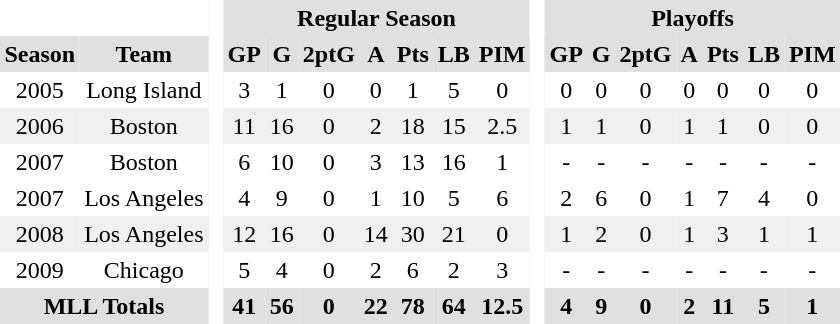<table BORDER="0" CELLPADDING="3" CELLSPACING="0">
<tr ALIGN="center" bgcolor="#e0e0e0">
<th colspan="2" bgcolor="#ffffff"> </th>
<th rowspan="99" bgcolor="#ffffff"> </th>
<th colspan="7">Regular Season</th>
<th rowspan="99" bgcolor="#ffffff"> </th>
<th colspan="7">Playoffs</th>
</tr>
<tr ALIGN="center" bgcolor="#e0e0e0">
<th>Season</th>
<th>Team</th>
<th>GP</th>
<th>G</th>
<th>2ptG</th>
<th>A</th>
<th>Pts</th>
<th>LB</th>
<th>PIM</th>
<th>GP</th>
<th>G</th>
<th>2ptG</th>
<th>A</th>
<th>Pts</th>
<th>LB</th>
<th>PIM</th>
</tr>
<tr ALIGN="center">
<td>2005</td>
<td>Long Island</td>
<td>3</td>
<td>1</td>
<td>0</td>
<td>0</td>
<td>1</td>
<td>5</td>
<td>0</td>
<td>0</td>
<td>0</td>
<td>0</td>
<td>0</td>
<td>0</td>
<td>0</td>
<td>0</td>
</tr>
<tr ALIGN="center" bgcolor="#f0f0f0">
<td>2006</td>
<td>Boston</td>
<td>11</td>
<td>16</td>
<td>0</td>
<td>2</td>
<td>18</td>
<td>15</td>
<td>2.5</td>
<td>1</td>
<td>1</td>
<td>0</td>
<td>1</td>
<td>1</td>
<td>0</td>
<td>0</td>
</tr>
<tr ALIGN="center">
<td>2007</td>
<td>Boston</td>
<td>6</td>
<td>10</td>
<td>0</td>
<td>3</td>
<td>13</td>
<td>16</td>
<td>1</td>
<td>-</td>
<td>-</td>
<td>-</td>
<td>-</td>
<td>-</td>
<td>-</td>
<td>-</td>
</tr>
<tr ALIGN="center">
<td>2007</td>
<td>Los Angeles</td>
<td>4</td>
<td>9</td>
<td>0</td>
<td>1</td>
<td>10</td>
<td>5</td>
<td>6</td>
<td>2</td>
<td>6</td>
<td>0</td>
<td>1</td>
<td>7</td>
<td>4</td>
<td>0</td>
</tr>
<tr ALIGN="center" bgcolor="#f0f0f0">
<td>2008</td>
<td>Los Angeles</td>
<td>12</td>
<td>16</td>
<td>0</td>
<td>14</td>
<td>30</td>
<td>21</td>
<td>0</td>
<td>1</td>
<td>2</td>
<td>0</td>
<td>1</td>
<td>3</td>
<td>1</td>
<td>1</td>
</tr>
<tr ALIGN="center">
<td>2009</td>
<td>Chicago</td>
<td>5</td>
<td>4</td>
<td>0</td>
<td>2</td>
<td>6</td>
<td>2</td>
<td>3</td>
<td>-</td>
<td>-</td>
<td>-</td>
<td>-</td>
<td>-</td>
<td>-</td>
<td>-</td>
</tr>
<tr |- ALIGN="center" bgcolor="#e0e0e0">
<th colspan="2">MLL Totals</th>
<th>41</th>
<th>56</th>
<th>0</th>
<th>22</th>
<th>78</th>
<th>64</th>
<th>12.5</th>
<th>4</th>
<th>9</th>
<th>0</th>
<th>2</th>
<th>11</th>
<th>5</th>
<th>1</th>
</tr>
</table>
